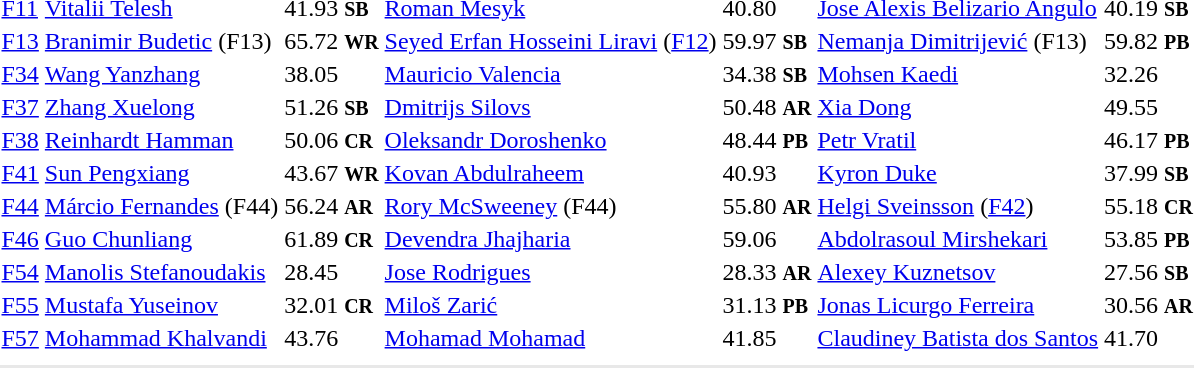<table>
<tr>
<td><a href='#'>F11</a></td>
<td><a href='#'>Vitalii Telesh</a><br></td>
<td>41.93 <small><strong>SB</strong></small></td>
<td><a href='#'>Roman Mesyk</a><br></td>
<td>40.80</td>
<td><a href='#'>Jose Alexis Belizario Angulo</a><br></td>
<td>40.19 <small><strong>SB</strong></small></td>
</tr>
<tr>
<td><a href='#'>F13</a></td>
<td><a href='#'>Branimir Budetic</a> (F13)<br></td>
<td>65.72 <small><strong>WR</strong></small></td>
<td><a href='#'>Seyed Erfan Hosseini Liravi</a> (<a href='#'>F12</a>)<br></td>
<td>59.97 <small><strong>SB</strong></small></td>
<td><a href='#'>Nemanja Dimitrijević</a> (F13)<br></td>
<td>59.82 <small><strong>PB</strong></small></td>
</tr>
<tr>
<td><a href='#'>F34</a></td>
<td><a href='#'>Wang Yanzhang</a><br></td>
<td>38.05</td>
<td><a href='#'>Mauricio Valencia</a><br></td>
<td>34.38 <small><strong>SB</strong></small></td>
<td><a href='#'>Mohsen Kaedi</a><br></td>
<td>32.26</td>
</tr>
<tr>
<td><a href='#'>F37</a></td>
<td><a href='#'>Zhang Xuelong</a><br></td>
<td>51.26 <small><strong>SB</strong></small></td>
<td><a href='#'>Dmitrijs Silovs</a><br></td>
<td>50.48 <small><strong>AR</strong></small></td>
<td><a href='#'>Xia Dong</a><br></td>
<td>49.55</td>
</tr>
<tr>
<td><a href='#'>F38</a></td>
<td><a href='#'>Reinhardt Hamman</a><br></td>
<td>50.06 <small><strong>CR</strong></small></td>
<td><a href='#'>Oleksandr Doroshenko</a><br></td>
<td>48.44 <small><strong>PB</strong></small></td>
<td><a href='#'>Petr Vratil</a><br></td>
<td>46.17 <small><strong>PB</strong></small></td>
</tr>
<tr>
<td><a href='#'>F41</a></td>
<td><a href='#'>Sun Pengxiang</a><br></td>
<td>43.67 <small><strong>WR</strong></small></td>
<td><a href='#'>Kovan Abdulraheem</a><br></td>
<td>40.93</td>
<td><a href='#'>Kyron Duke</a><br></td>
<td>37.99 <small><strong>SB</strong></small></td>
</tr>
<tr>
<td><a href='#'>F44</a></td>
<td><a href='#'>Márcio Fernandes</a> (F44)<br></td>
<td>56.24 <small><strong>AR</strong></small></td>
<td><a href='#'>Rory McSweeney</a> (F44)<br></td>
<td>55.80 <small><strong>AR</strong></small></td>
<td><a href='#'>Helgi Sveinsson</a> (<a href='#'>F42</a>)<br></td>
<td>55.18 <small><strong>CR</strong></small></td>
</tr>
<tr>
<td><a href='#'>F46</a></td>
<td><a href='#'>Guo Chunliang</a><br></td>
<td>61.89 <small><strong>CR</strong></small></td>
<td><a href='#'>Devendra Jhajharia</a><br></td>
<td>59.06</td>
<td><a href='#'>Abdolrasoul Mirshekari</a><br></td>
<td>53.85  <small><strong>PB</strong></small></td>
</tr>
<tr>
<td><a href='#'>F54</a></td>
<td><a href='#'>Manolis Stefanoudakis</a><br></td>
<td>28.45</td>
<td><a href='#'>Jose Rodrigues</a><br></td>
<td>28.33 <small><strong>AR</strong></small></td>
<td><a href='#'>Alexey Kuznetsov</a><br></td>
<td>27.56 <small><strong>SB</strong></small></td>
</tr>
<tr>
<td><a href='#'>F55</a></td>
<td><a href='#'>Mustafa Yuseinov</a><br></td>
<td>32.01 <small><strong>CR</strong></small></td>
<td><a href='#'>Miloš Zarić</a><br></td>
<td>31.13 <small><strong>PB</strong></small></td>
<td><a href='#'>Jonas Licurgo Ferreira</a><br></td>
<td>30.56 <small><strong>AR</strong></small></td>
</tr>
<tr>
<td><a href='#'>F57</a></td>
<td><a href='#'>Mohammad Khalvandi</a><br></td>
<td>43.76</td>
<td><a href='#'>Mohamad Mohamad</a><br></td>
<td>41.85</td>
<td><a href='#'>Claudiney Batista dos Santos</a><br></td>
<td>41.70</td>
</tr>
<tr>
<td colspan=7></td>
</tr>
<tr>
</tr>
<tr bgcolor= e8e8e8>
<td colspan=7></td>
</tr>
</table>
